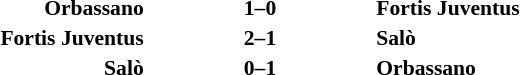<table width="100%" cellspacing="1">
<tr>
<th width="20%"></th>
<th width="12%"></th>
<th width="20%"></th>
<th></th>
</tr>
<tr style="font-size:90%;">
<td align="right"><strong>Orbassano</strong></td>
<td align="center"><strong>1–0</strong></td>
<td align="left"><strong>Fortis Juventus</strong></td>
</tr>
<tr style="font-size:90%;">
<td align="right"><strong>Fortis Juventus</strong></td>
<td align="center"><strong>2–1</strong></td>
<td align="left"><strong>Salò</strong></td>
</tr>
<tr style="font-size:90%;">
<td align="right"><strong>Salò</strong></td>
<td align="center"><strong>0–1</strong></td>
<td align="left"><strong>Orbassano</strong></td>
</tr>
</table>
